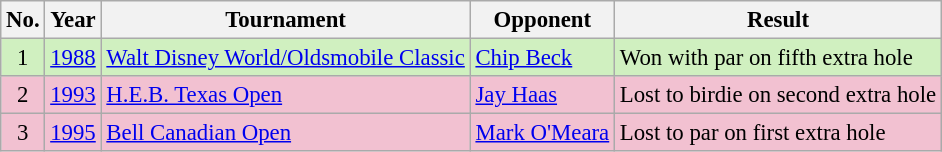<table class="wikitable" style="font-size:95%;">
<tr>
<th>No.</th>
<th>Year</th>
<th>Tournament</th>
<th>Opponent</th>
<th>Result</th>
</tr>
<tr style="background:#d0f0c0;">
<td align=center>1</td>
<td><a href='#'>1988</a></td>
<td><a href='#'>Walt Disney World/Oldsmobile Classic</a></td>
<td> <a href='#'>Chip Beck</a></td>
<td>Won with par on fifth extra hole</td>
</tr>
<tr style="background:#F2C1D1;">
<td align=center>2</td>
<td><a href='#'>1993</a></td>
<td><a href='#'>H.E.B. Texas Open</a></td>
<td> <a href='#'>Jay Haas</a></td>
<td>Lost to birdie on second extra hole</td>
</tr>
<tr style="background:#F2C1D1;">
<td align=center>3</td>
<td><a href='#'>1995</a></td>
<td><a href='#'>Bell Canadian Open</a></td>
<td> <a href='#'>Mark O'Meara</a></td>
<td>Lost to par on first extra hole</td>
</tr>
</table>
